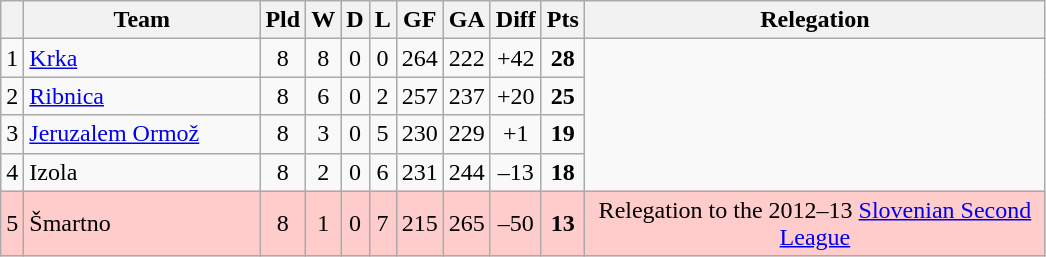<table class="wikitable sortable" style="text-align:center">
<tr>
<th></th>
<th width="150">Team</th>
<th>Pld</th>
<th>W</th>
<th>D</th>
<th>L</th>
<th>GF</th>
<th>GA</th>
<th>Diff</th>
<th>Pts</th>
<th width="300">Relegation</th>
</tr>
<tr>
<td>1</td>
<td align=left><a href='#'>Krka</a></td>
<td>8</td>
<td>8</td>
<td>0</td>
<td>0</td>
<td>264</td>
<td>222</td>
<td>+42</td>
<td><strong>28</strong></td>
</tr>
<tr>
<td>2</td>
<td align=left><a href='#'>Ribnica</a></td>
<td>8</td>
<td>6</td>
<td>0</td>
<td>2</td>
<td>257</td>
<td>237</td>
<td>+20</td>
<td><strong>25</strong></td>
</tr>
<tr>
<td>3</td>
<td align=left><a href='#'>Jeruzalem Ormož</a></td>
<td>8</td>
<td>3</td>
<td>0</td>
<td>5</td>
<td>230</td>
<td>229</td>
<td>+1</td>
<td><strong>19</strong></td>
</tr>
<tr>
<td>4</td>
<td align=left>Izola</td>
<td>8</td>
<td>2</td>
<td>0</td>
<td>6</td>
<td>231</td>
<td>244</td>
<td>–13</td>
<td><strong>18</strong></td>
</tr>
<tr style="background: #FFCCCC;">
<td>5</td>
<td align=left>Šmartno</td>
<td>8</td>
<td>1</td>
<td>0</td>
<td>7</td>
<td>215</td>
<td>265</td>
<td>–50</td>
<td><strong>13</strong></td>
<td>Relegation to the 2012–13 <a href='#'>Slovenian Second League</a></td>
</tr>
</table>
